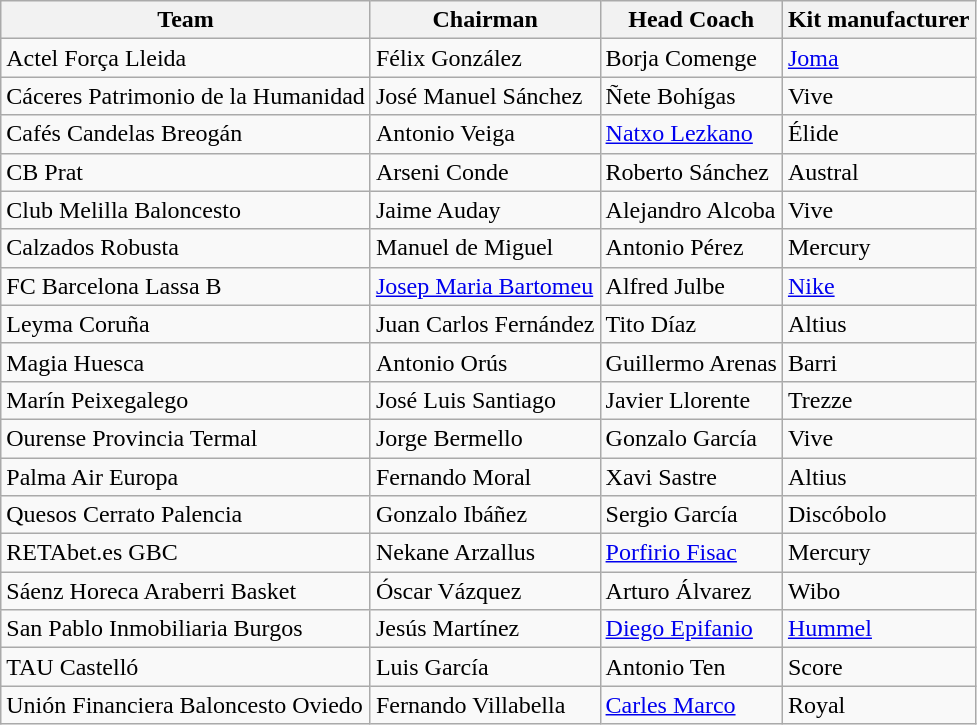<table class="wikitable sortable" style="text-align: left;">
<tr>
<th>Team</th>
<th>Chairman</th>
<th>Head Coach</th>
<th>Kit manufacturer</th>
</tr>
<tr>
<td>Actel Força Lleida</td>
<td>Félix González</td>
<td>Borja Comenge</td>
<td><a href='#'>Joma</a></td>
</tr>
<tr>
<td>Cáceres Patrimonio de la Humanidad</td>
<td>José Manuel Sánchez</td>
<td>Ñete Bohígas</td>
<td>Vive</td>
</tr>
<tr>
<td>Cafés Candelas Breogán</td>
<td>Antonio Veiga</td>
<td><a href='#'>Natxo Lezkano</a></td>
<td>Élide</td>
</tr>
<tr>
<td>CB Prat</td>
<td>Arseni Conde</td>
<td>Roberto Sánchez</td>
<td>Austral</td>
</tr>
<tr>
<td>Club Melilla Baloncesto</td>
<td>Jaime Auday</td>
<td>Alejandro Alcoba</td>
<td>Vive</td>
</tr>
<tr>
<td>Calzados Robusta</td>
<td>Manuel de Miguel</td>
<td>Antonio Pérez</td>
<td>Mercury</td>
</tr>
<tr>
<td>FC Barcelona Lassa B</td>
<td><a href='#'>Josep Maria Bartomeu</a></td>
<td>Alfred Julbe</td>
<td><a href='#'>Nike</a></td>
</tr>
<tr>
<td>Leyma Coruña</td>
<td>Juan Carlos Fernández</td>
<td>Tito Díaz</td>
<td>Altius</td>
</tr>
<tr>
<td>Magia Huesca</td>
<td>Antonio Orús</td>
<td>Guillermo Arenas</td>
<td>Barri</td>
</tr>
<tr>
<td>Marín Peixegalego</td>
<td>José Luis Santiago</td>
<td>Javier Llorente</td>
<td>Trezze</td>
</tr>
<tr>
<td>Ourense Provincia Termal</td>
<td>Jorge Bermello</td>
<td>Gonzalo García</td>
<td>Vive</td>
</tr>
<tr>
<td>Palma Air Europa</td>
<td>Fernando Moral</td>
<td>Xavi Sastre</td>
<td>Altius</td>
</tr>
<tr>
<td>Quesos Cerrato Palencia</td>
<td>Gonzalo Ibáñez</td>
<td>Sergio García</td>
<td>Discóbolo</td>
</tr>
<tr>
<td>RETAbet.es GBC</td>
<td>Nekane Arzallus</td>
<td><a href='#'>Porfirio Fisac</a></td>
<td>Mercury</td>
</tr>
<tr>
<td>Sáenz Horeca Araberri Basket</td>
<td>Óscar Vázquez</td>
<td>Arturo Álvarez</td>
<td>Wibo</td>
</tr>
<tr>
<td>San Pablo Inmobiliaria Burgos</td>
<td>Jesús Martínez</td>
<td><a href='#'>Diego Epifanio</a></td>
<td><a href='#'>Hummel</a></td>
</tr>
<tr>
<td>TAU Castelló</td>
<td>Luis García</td>
<td>Antonio Ten</td>
<td>Score</td>
</tr>
<tr>
<td>Unión Financiera Baloncesto Oviedo</td>
<td>Fernando Villabella</td>
<td><a href='#'>Carles Marco</a></td>
<td>Royal</td>
</tr>
</table>
